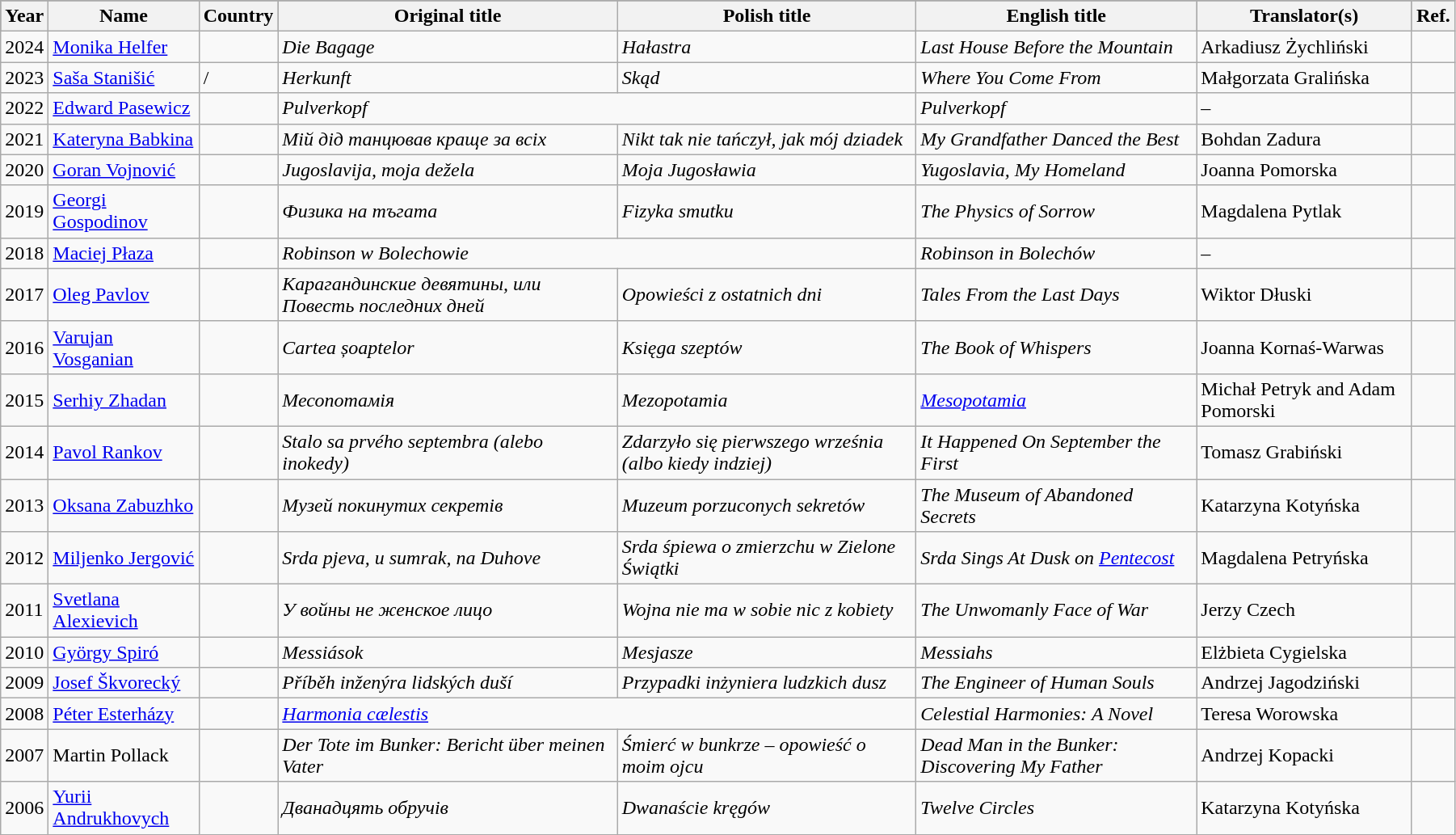<table class="wikitable" width=95%>
<tr bgcolor="#505050">
<th>Year</th>
<th>Name</th>
<th>Country</th>
<th>Original title</th>
<th>Polish title</th>
<th>English title</th>
<th>Translator(s)</th>
<th>Ref.</th>
</tr>
<tr>
<td>2024</td>
<td><a href='#'>Monika Helfer</a></td>
<td></td>
<td><em>Die Bagage</em></td>
<td><em>Hałastra</em></td>
<td><em>Last House Before the Mountain</em></td>
<td>Arkadiusz Żychliński</td>
<td></td>
</tr>
<tr>
<td>2023</td>
<td><a href='#'>Saša Stanišić</a></td>
<td> / </td>
<td><em>Herkunft</em></td>
<td><em>Skąd</em></td>
<td><em>Where You Come From</em></td>
<td>Małgorzata Gralińska</td>
<td></td>
</tr>
<tr>
<td>2022</td>
<td><a href='#'>Edward Pasewicz</a></td>
<td></td>
<td colspan="2"><em>Pulverkopf</em></td>
<td><em>Pulverkopf</em></td>
<td>–</td>
<td></td>
</tr>
<tr>
<td>2021</td>
<td><a href='#'>Kateryna Babkina</a></td>
<td></td>
<td><em>Мій дід танцював краще за всіх</em></td>
<td><em>Nikt tak nie tańczył, jak mój dziadek</em></td>
<td><em>My Grandfather Danced the Best</em></td>
<td>Bohdan Zadura</td>
<td></td>
</tr>
<tr>
<td>2020</td>
<td><a href='#'>Goran Vojnović</a></td>
<td></td>
<td><em>Jugoslavija, moja dežela</em></td>
<td><em>Moja Jugosławia</em></td>
<td><em>Yugoslavia, My Homeland</em></td>
<td>Joanna Pomorska</td>
<td></td>
</tr>
<tr>
<td>2019</td>
<td><a href='#'>Georgi Gospodinov</a></td>
<td></td>
<td><em>Физика на тъгата</em></td>
<td><em>Fizyka smutku</em></td>
<td><em>The Physics of Sorrow</em></td>
<td>Magdalena Pytlak</td>
<td></td>
</tr>
<tr>
<td>2018</td>
<td><a href='#'>Maciej Płaza</a></td>
<td></td>
<td colspan="2"><em>Robinson w Bolechowie</em></td>
<td><em>Robinson in Bolechów</em></td>
<td>–</td>
<td></td>
</tr>
<tr>
<td>2017</td>
<td><a href='#'>Oleg Pavlov</a></td>
<td></td>
<td><em>Карагандинские девятины, или Повесть последних дней</em></td>
<td><em>Opowieści z ostatnich dni</em></td>
<td><em>Tales From the Last Days</em></td>
<td>Wiktor Dłuski</td>
<td></td>
</tr>
<tr>
<td>2016</td>
<td><a href='#'>Varujan Vosganian</a></td>
<td></td>
<td><em>Cartea șoaptelor</em></td>
<td><em>Księga szeptów</em></td>
<td><em>The Book of Whispers</em></td>
<td>Joanna Kornaś-Warwas</td>
<td></td>
</tr>
<tr>
<td>2015</td>
<td><a href='#'>Serhiy Zhadan</a></td>
<td></td>
<td><em>Месопотамія</em></td>
<td><em>Mezopotamia</em></td>
<td><em><a href='#'>Mesopotamia</a></em></td>
<td>Michał Petryk and Adam Pomorski</td>
<td></td>
</tr>
<tr>
<td>2014</td>
<td><a href='#'>Pavol Rankov</a></td>
<td></td>
<td><em>Stalo sa prvého septembra (alebo inokedy)</em></td>
<td><em>Zdarzyło się pierwszego września (albo kiedy indziej)</em></td>
<td><em>It Happened On September the First</em></td>
<td>Tomasz Grabiński</td>
<td></td>
</tr>
<tr>
<td>2013</td>
<td><a href='#'>Oksana Zabuzhko</a></td>
<td></td>
<td><em>Музей покинутих секретів</em></td>
<td><em>Muzeum porzuconych sekretów</em></td>
<td><em>The Museum of Abandoned Secrets</em></td>
<td>Katarzyna Kotyńska</td>
<td></td>
</tr>
<tr>
<td>2012</td>
<td><a href='#'>Miljenko Jergović</a></td>
<td></td>
<td><em>Srda pjeva, u sumrak, na Duhove</em></td>
<td><em>Srda śpiewa o zmierzchu w Zielone Świątki</em></td>
<td><em>Srda Sings At Dusk on <a href='#'>Pentecost</a></em></td>
<td>Magdalena Petryńska</td>
<td></td>
</tr>
<tr>
<td>2011</td>
<td><a href='#'>Svetlana Alexievich</a></td>
<td></td>
<td><em>У войны не женское лицо</em></td>
<td><em>Wojna nie ma w sobie nic z kobiety</em></td>
<td><em>The Unwomanly Face of War</em></td>
<td>Jerzy Czech</td>
<td></td>
</tr>
<tr>
<td>2010</td>
<td><a href='#'>György Spiró</a></td>
<td></td>
<td><em>Messiások</em></td>
<td><em>Mesjasze</em></td>
<td><em>Messiahs</em></td>
<td>Elżbieta Cygielska</td>
<td></td>
</tr>
<tr>
<td>2009</td>
<td><a href='#'>Josef Škvorecký</a></td>
<td></td>
<td><em>Příběh inženýra lidských duší</em></td>
<td><em>Przypadki inżyniera ludzkich dusz</em></td>
<td><em>The Engineer of Human Souls</em></td>
<td>Andrzej Jagodziński</td>
<td></td>
</tr>
<tr>
<td>2008</td>
<td><a href='#'>Péter Esterházy</a></td>
<td></td>
<td colspan="2"><em><a href='#'>Harmonia cælestis</a></em></td>
<td><em>Celestial Harmonies: A Novel</em></td>
<td>Teresa Worowska</td>
<td></td>
</tr>
<tr>
<td>2007</td>
<td>Martin Pollack</td>
<td></td>
<td><em>Der Tote im Bunker: Bericht über meinen Vater</em></td>
<td><em>Śmierć w bunkrze – opowieść o moim ojcu</em></td>
<td><em>Dead Man in the Bunker: Discovering My Father</em></td>
<td>Andrzej Kopacki</td>
<td></td>
</tr>
<tr>
<td>2006</td>
<td><a href='#'>Yurii Andrukhovych</a></td>
<td></td>
<td><em>Дванадцять обручів</em></td>
<td><em>Dwanaście kręgów</em></td>
<td><em>Twelve Circles</em></td>
<td>Katarzyna Kotyńska</td>
<td></td>
</tr>
</table>
